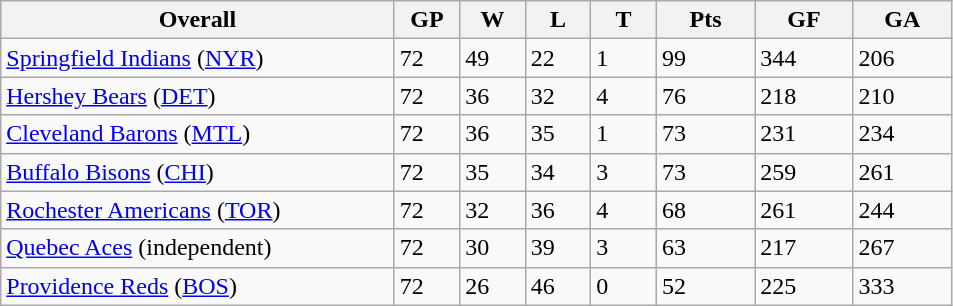<table class="wikitable">
<tr>
<th bgcolor="#DDDDFF" width="30%">Overall</th>
<th bgcolor="#DDDDFF" width="5%">GP</th>
<th bgcolor="#DDDDFF" width="5%">W</th>
<th bgcolor="#DDDDFF" width="5%">L</th>
<th bgcolor="#DDDDFF" width="5%">T</th>
<th bgcolor="#DDDDFF" width="7.5%">Pts</th>
<th bgcolor="#DDDDFF" width="7.5%">GF</th>
<th bgcolor="#DDDDFF" width="7.5%">GA</th>
</tr>
<tr>
<td><a href='#'>Springfield Indians</a> (<a href='#'>NYR</a>)</td>
<td>72</td>
<td>49</td>
<td>22</td>
<td>1</td>
<td>99</td>
<td>344</td>
<td>206</td>
</tr>
<tr>
<td><a href='#'>Hershey Bears</a> (<a href='#'>DET</a>)</td>
<td>72</td>
<td>36</td>
<td>32</td>
<td>4</td>
<td>76</td>
<td>218</td>
<td>210</td>
</tr>
<tr>
<td><a href='#'>Cleveland Barons</a> (<a href='#'>MTL</a>)</td>
<td>72</td>
<td>36</td>
<td>35</td>
<td>1</td>
<td>73</td>
<td>231</td>
<td>234</td>
</tr>
<tr>
<td><a href='#'>Buffalo Bisons</a> (<a href='#'>CHI</a>)</td>
<td>72</td>
<td>35</td>
<td>34</td>
<td>3</td>
<td>73</td>
<td>259</td>
<td>261</td>
</tr>
<tr>
<td><a href='#'>Rochester Americans</a> (<a href='#'>TOR</a>)</td>
<td>72</td>
<td>32</td>
<td>36</td>
<td>4</td>
<td>68</td>
<td>261</td>
<td>244</td>
</tr>
<tr>
<td><a href='#'>Quebec Aces</a> (independent)</td>
<td>72</td>
<td>30</td>
<td>39</td>
<td>3</td>
<td>63</td>
<td>217</td>
<td>267</td>
</tr>
<tr>
<td><a href='#'>Providence Reds</a> (<a href='#'>BOS</a>)</td>
<td>72</td>
<td>26</td>
<td>46</td>
<td>0</td>
<td>52</td>
<td>225</td>
<td>333</td>
</tr>
</table>
